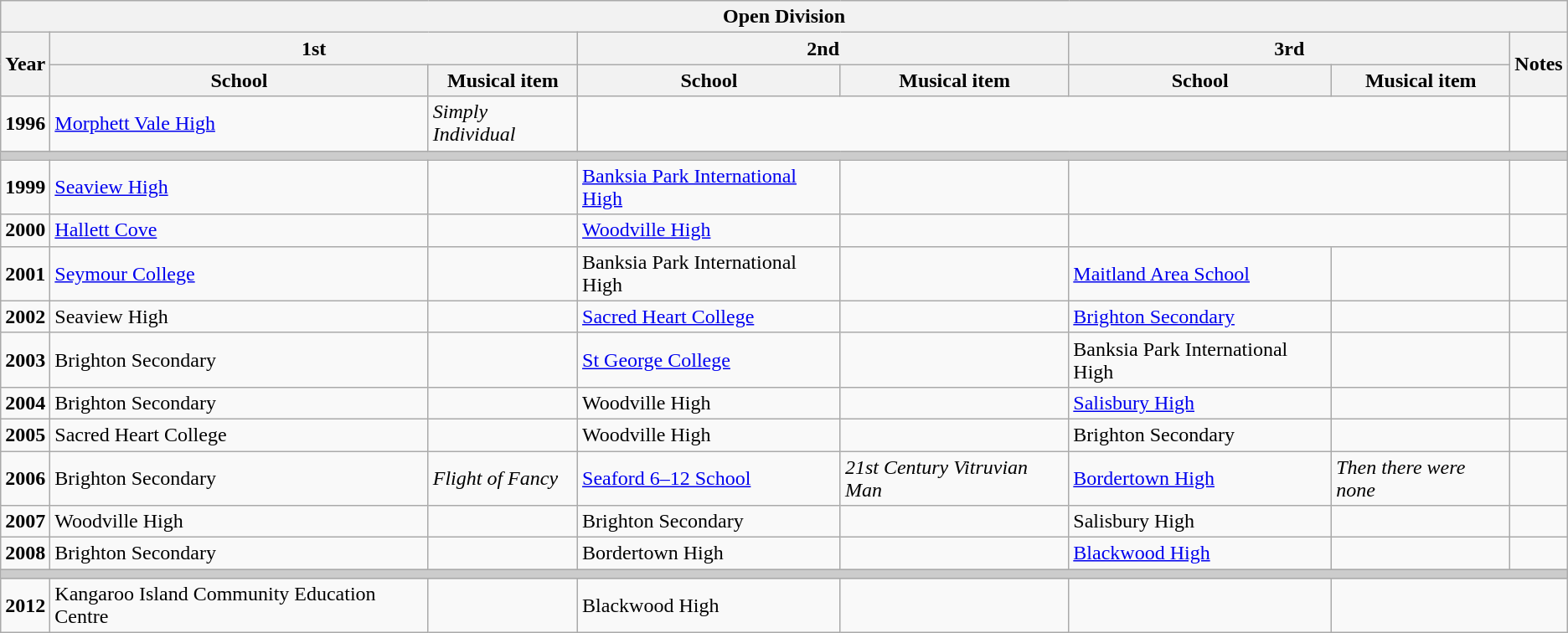<table class="wikitable sortable">
<tr>
<th colspan=8>Open Division</th>
</tr>
<tr>
<th rowspan=2>Year</th>
<th colspan=2>1st</th>
<th colspan=2>2nd</th>
<th colspan=2>3rd</th>
<th rowspan=2>Notes</th>
</tr>
<tr>
<th>School</th>
<th>Musical item</th>
<th>School</th>
<th>Musical item</th>
<th>School</th>
<th>Musical item</th>
</tr>
<tr>
<td><strong>1996</strong></td>
<td><a href='#'>Morphett Vale High</a></td>
<td><em>Simply Individual</em></td>
<td colspan=4></td>
<td></td>
</tr>
<tr>
<th colspan=8 style="background: #cccccc;"></th>
</tr>
<tr>
<td><strong>1999</strong></td>
<td><a href='#'>Seaview High</a></td>
<td></td>
<td><a href='#'>Banksia Park International High</a></td>
<td></td>
<td colspan=2></td>
<td></td>
</tr>
<tr>
<td><strong>2000</strong></td>
<td><a href='#'>Hallett Cove</a></td>
<td></td>
<td><a href='#'>Woodville High</a></td>
<td></td>
<td colspan=2></td>
<td></td>
</tr>
<tr>
<td><strong>2001</strong></td>
<td><a href='#'>Seymour College</a></td>
<td></td>
<td>Banksia Park International High</td>
<td></td>
<td><a href='#'>Maitland Area School</a></td>
<td></td>
<td></td>
</tr>
<tr>
<td><strong>2002</strong></td>
<td>Seaview High</td>
<td></td>
<td><a href='#'>Sacred Heart College</a></td>
<td></td>
<td><a href='#'>Brighton Secondary</a></td>
<td></td>
<td></td>
</tr>
<tr>
<td><strong>2003</strong></td>
<td>Brighton Secondary</td>
<td></td>
<td><a href='#'>St George College</a></td>
<td></td>
<td>Banksia Park International High</td>
<td></td>
<td></td>
</tr>
<tr>
<td><strong>2004</strong></td>
<td>Brighton Secondary</td>
<td></td>
<td>Woodville High</td>
<td></td>
<td><a href='#'>Salisbury High</a></td>
<td></td>
<td></td>
</tr>
<tr>
<td><strong>2005</strong></td>
<td>Sacred Heart College</td>
<td></td>
<td>Woodville High</td>
<td></td>
<td>Brighton Secondary</td>
<td></td>
<td></td>
</tr>
<tr>
<td><strong>2006</strong></td>
<td>Brighton Secondary</td>
<td><em>Flight of Fancy</em></td>
<td><a href='#'>Seaford 6–12 School</a></td>
<td><em>21st Century Vitruvian Man</em></td>
<td><a href='#'>Bordertown High</a></td>
<td><em>Then there were none</em></td>
<td></td>
</tr>
<tr>
<td><strong>2007</strong></td>
<td>Woodville High</td>
<td></td>
<td>Brighton Secondary</td>
<td></td>
<td>Salisbury High</td>
<td></td>
<td></td>
</tr>
<tr>
<td><strong>2008</strong></td>
<td>Brighton Secondary</td>
<td></td>
<td>Bordertown High</td>
<td></td>
<td><a href='#'>Blackwood High</a></td>
<td></td>
<td></td>
</tr>
<tr>
<th colspan=8 style="background: #cccccc;"></th>
</tr>
<tr>
<td><strong>2012</strong></td>
<td>Kangaroo Island Community Education Centre</td>
<td></td>
<td>Blackwood High</td>
<td></td>
<td></td>
</tr>
</table>
